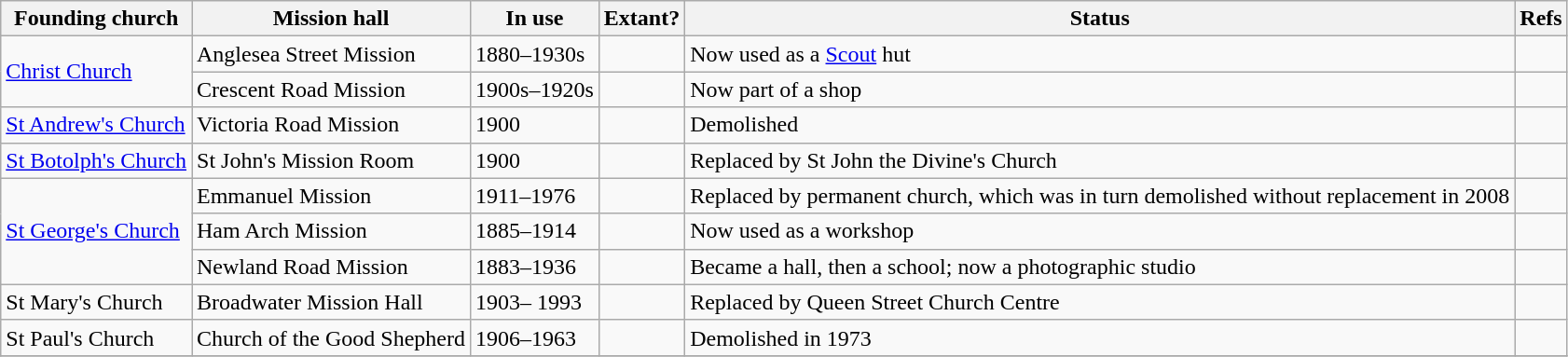<table class="wikitable">
<tr>
<th>Founding church</th>
<th>Mission hall</th>
<th>In use</th>
<th>Extant?</th>
<th>Status</th>
<th>Refs</th>
</tr>
<tr>
<td rowspan="2"><a href='#'>Christ Church</a></td>
<td>Anglesea Street Mission</td>
<td>1880–1930s</td>
<td></td>
<td>Now used as a <a href='#'>Scout</a> hut</td>
<td></td>
</tr>
<tr>
<td>Crescent Road Mission</td>
<td>1900s–1920s</td>
<td></td>
<td>Now part of a shop</td>
<td></td>
</tr>
<tr>
<td><a href='#'>St Andrew's Church</a></td>
<td>Victoria Road Mission</td>
<td> 1900</td>
<td></td>
<td>Demolished</td>
<td></td>
</tr>
<tr>
<td><a href='#'>St Botolph's Church</a></td>
<td>St John's Mission Room</td>
<td>1900</td>
<td></td>
<td>Replaced by St John the Divine's Church</td>
<td></td>
</tr>
<tr>
<td rowspan="3"><a href='#'>St George's Church</a></td>
<td>Emmanuel Mission</td>
<td>1911–1976</td>
<td></td>
<td>Replaced by permanent church, which was in turn demolished without replacement in 2008</td>
<td><br></td>
</tr>
<tr>
<td>Ham Arch Mission</td>
<td>1885–1914</td>
<td></td>
<td>Now used as a workshop</td>
<td></td>
</tr>
<tr>
<td>Newland Road Mission</td>
<td>1883–1936</td>
<td></td>
<td>Became a hall, then a school; now a photographic studio</td>
<td></td>
</tr>
<tr>
<td>St Mary's Church</td>
<td>Broadwater Mission Hall</td>
<td>1903– 1993</td>
<td></td>
<td>Replaced by Queen Street Church Centre</td>
<td></td>
</tr>
<tr>
<td>St Paul's Church</td>
<td>Church of the Good Shepherd</td>
<td>1906–1963</td>
<td></td>
<td>Demolished in 1973</td>
<td></td>
</tr>
<tr>
</tr>
</table>
